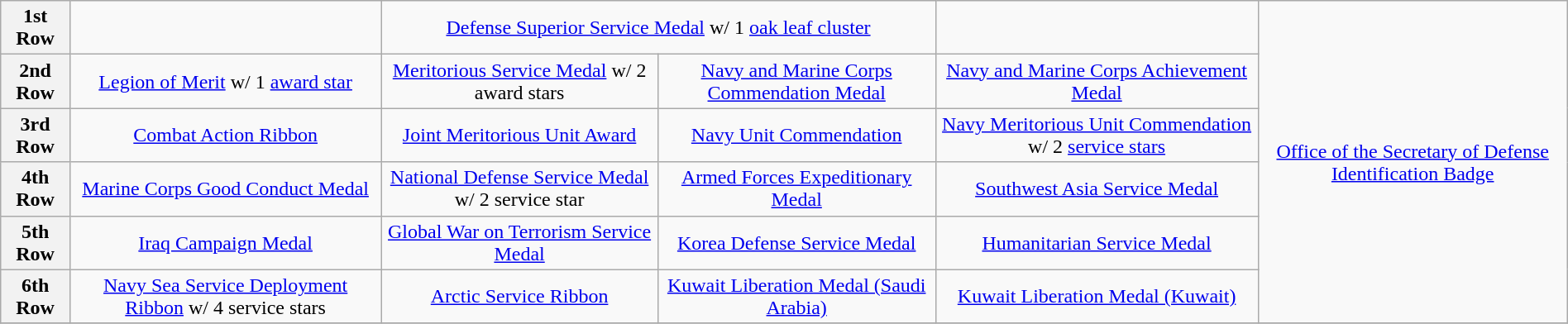<table class="wikitable" style="margin:1em auto; text-align:center;">
<tr>
<th>1st Row</th>
<td></td>
<td colspan="2"><a href='#'>Defense Superior Service Medal</a> w/ 1 <a href='#'>oak leaf cluster</a></td>
<td></td>
<td rowspan="6" align="center"><a href='#'>Office of the Secretary of Defense Identification Badge</a></td>
</tr>
<tr>
<th>2nd Row</th>
<td><a href='#'>Legion of Merit</a> w/ 1 <a href='#'>award star</a></td>
<td><a href='#'>Meritorious Service Medal</a> w/ 2 award stars</td>
<td><a href='#'>Navy and Marine Corps Commendation Medal</a></td>
<td><a href='#'>Navy and Marine Corps Achievement Medal</a></td>
</tr>
<tr>
<th>3rd Row</th>
<td><a href='#'>Combat Action Ribbon</a></td>
<td><a href='#'>Joint Meritorious Unit Award</a></td>
<td><a href='#'>Navy Unit Commendation</a></td>
<td><a href='#'>Navy Meritorious Unit Commendation</a> w/ 2 <a href='#'>service stars</a></td>
</tr>
<tr>
<th>4th Row</th>
<td><a href='#'>Marine Corps Good Conduct Medal</a></td>
<td><a href='#'>National Defense Service Medal</a> w/ 2 service star</td>
<td><a href='#'>Armed Forces Expeditionary Medal</a></td>
<td><a href='#'>Southwest Asia Service Medal</a></td>
</tr>
<tr>
<th>5th Row</th>
<td><a href='#'>Iraq Campaign Medal</a></td>
<td><a href='#'>Global War on Terrorism Service Medal</a></td>
<td><a href='#'>Korea Defense Service Medal</a></td>
<td><a href='#'>Humanitarian Service Medal</a></td>
</tr>
<tr>
<th>6th Row</th>
<td><a href='#'>Navy Sea Service Deployment Ribbon</a> w/ 4 service stars</td>
<td><a href='#'>Arctic Service Ribbon</a></td>
<td><a href='#'>Kuwait Liberation Medal (Saudi Arabia)</a></td>
<td><a href='#'>Kuwait Liberation Medal (Kuwait)</a></td>
</tr>
<tr>
</tr>
</table>
